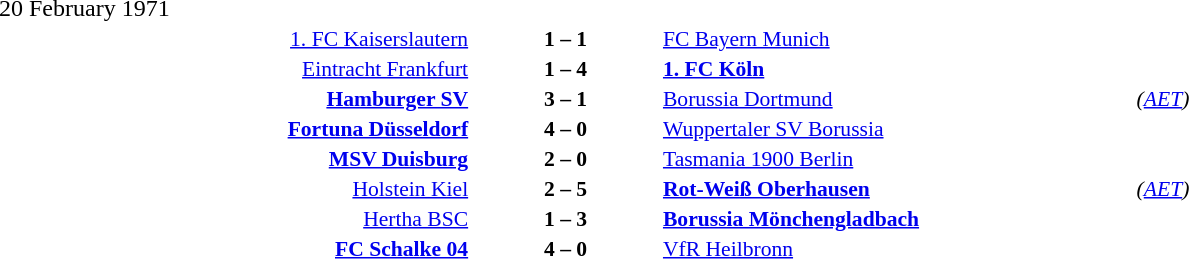<table width=100% cellspacing=1>
<tr>
<th width=25%></th>
<th width=10%></th>
<th width=25%></th>
<th></th>
</tr>
<tr>
<td>20 February 1971</td>
</tr>
<tr style=font-size:90%>
<td align=right><a href='#'>1. FC Kaiserslautern</a></td>
<td align=center><strong>1 – 1</strong></td>
<td><a href='#'>FC Bayern Munich</a></td>
</tr>
<tr style=font-size:90%>
<td align=right><a href='#'>Eintracht Frankfurt</a></td>
<td align=center><strong>1 – 4</strong></td>
<td><strong><a href='#'>1. FC Köln</a></strong></td>
</tr>
<tr style=font-size:90%>
<td align=right><strong><a href='#'>Hamburger SV</a></strong></td>
<td align=center><strong>3 – 1</strong></td>
<td><a href='#'>Borussia Dortmund</a></td>
<td><em>(<a href='#'>AET</a>)</em></td>
</tr>
<tr style=font-size:90%>
<td align=right><strong><a href='#'>Fortuna Düsseldorf</a></strong></td>
<td align=center><strong>4 – 0</strong></td>
<td><a href='#'>Wuppertaler SV Borussia</a></td>
</tr>
<tr style=font-size:90%>
<td align=right><strong><a href='#'>MSV Duisburg</a></strong></td>
<td align=center><strong>2 – 0</strong></td>
<td><a href='#'>Tasmania 1900 Berlin</a></td>
</tr>
<tr style=font-size:90%>
<td align=right><a href='#'>Holstein Kiel</a></td>
<td align=center><strong>2 – 5</strong></td>
<td><strong><a href='#'>Rot-Weiß Oberhausen</a></strong></td>
<td><em>(<a href='#'>AET</a>)</em></td>
</tr>
<tr style=font-size:90%>
<td align=right><a href='#'>Hertha BSC</a></td>
<td align=center><strong>1 – 3</strong></td>
<td><strong><a href='#'>Borussia Mönchengladbach</a></strong></td>
</tr>
<tr style=font-size:90%>
<td align=right><strong><a href='#'>FC Schalke 04</a></strong></td>
<td align=center><strong>4 – 0</strong></td>
<td><a href='#'>VfR Heilbronn</a></td>
</tr>
</table>
